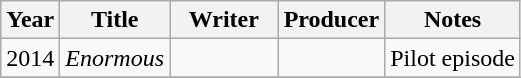<table class="wikitable">
<tr>
<th>Year</th>
<th>Title</th>
<th width=65>Writer</th>
<th>Producer</th>
<th>Notes</th>
</tr>
<tr>
<td>2014</td>
<td><em>Enormous</em></td>
<td></td>
<td></td>
<td>Pilot episode</td>
</tr>
<tr>
</tr>
</table>
